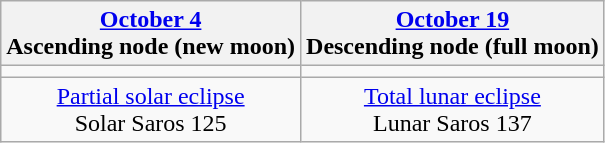<table class="wikitable">
<tr>
<th><a href='#'>October 4</a><br>Ascending node (new moon)<br></th>
<th><a href='#'>October 19</a><br>Descending node (full moon)<br></th>
</tr>
<tr>
<td></td>
<td></td>
</tr>
<tr align=center>
<td><a href='#'>Partial solar eclipse</a><br>Solar Saros 125</td>
<td><a href='#'>Total lunar eclipse</a><br>Lunar Saros 137</td>
</tr>
</table>
